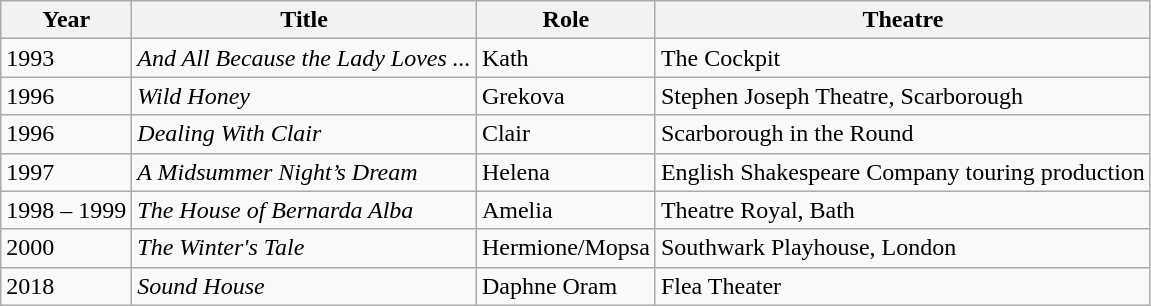<table class="wikitable sortable">
<tr>
<th>Year</th>
<th>Title</th>
<th>Role</th>
<th>Theatre</th>
</tr>
<tr>
<td>1993</td>
<td><em>And All Because the Lady Loves ...</em></td>
<td>Kath</td>
<td>The Cockpit</td>
</tr>
<tr>
<td>1996</td>
<td><em>Wild Honey</em></td>
<td>Grekova</td>
<td>Stephen Joseph Theatre, Scarborough</td>
</tr>
<tr>
<td>1996</td>
<td><em>Dealing With Clair</em></td>
<td>Clair</td>
<td>Scarborough in the Round</td>
</tr>
<tr>
<td>1997</td>
<td><em>A Midsummer Night’s Dream</em></td>
<td>Helena</td>
<td>English Shakespeare Company touring production</td>
</tr>
<tr>
<td>1998 – 1999</td>
<td><em>The House of Bernarda Alba</em></td>
<td>Amelia</td>
<td>Theatre Royal, Bath</td>
</tr>
<tr>
<td>2000</td>
<td><em>The Winter's Tale</em></td>
<td>Hermione/Mopsa</td>
<td>Southwark Playhouse, London</td>
</tr>
<tr>
<td>2018</td>
<td><em>Sound House</em></td>
<td>Daphne Oram</td>
<td>Flea Theater</td>
</tr>
</table>
